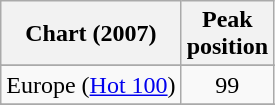<table class="wikitable sortable">
<tr>
<th align="left">Chart (2007)</th>
<th align="left">Peak<br>position</th>
</tr>
<tr>
</tr>
<tr>
</tr>
<tr>
<td>Europe (<a href='#'>Hot 100</a>)</td>
<td align="center">99</td>
</tr>
<tr>
</tr>
<tr>
</tr>
<tr>
</tr>
</table>
